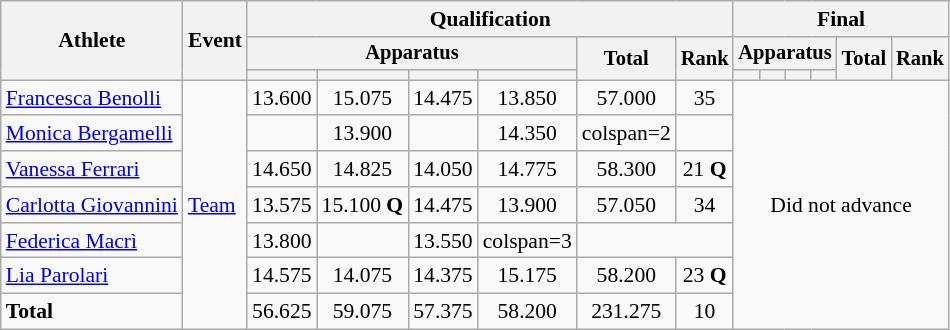<table class="wikitable" style="font-size:90%">
<tr>
<th rowspan="3">Athlete</th>
<th rowspan="3">Event</th>
<th colspan=6>Qualification</th>
<th colspan=6>Final</th>
</tr>
<tr style="font-size:95%">
<th colspan=4>Apparatus</th>
<th rowspan=2>Total</th>
<th rowspan=2>Rank</th>
<th colspan=4>Apparatus</th>
<th rowspan=2>Total</th>
<th rowspan=2>Rank</th>
</tr>
<tr style="font-size:95%">
<th></th>
<th></th>
<th></th>
<th></th>
<th></th>
<th></th>
<th></th>
<th></th>
</tr>
<tr align=center>
<td align=left><a href='#'>Francesca Benolli</a></td>
<td rowspan=7 align=left><a href='#'>Team</a></td>
<td>13.600</td>
<td>15.075</td>
<td>14.475</td>
<td>13.850</td>
<td>57.000</td>
<td>35</td>
<td rowspan=7 colspan=6>Did not advance</td>
</tr>
<tr align=center>
<td align=left><a href='#'>Monica Bergamelli</a></td>
<td></td>
<td>13.900</td>
<td></td>
<td>14.350</td>
<td>colspan=2 </td>
</tr>
<tr align=center>
<td align=left><a href='#'>Vanessa Ferrari</a></td>
<td>14.650</td>
<td>14.825</td>
<td>14.050</td>
<td>14.775</td>
<td>58.300</td>
<td>21 <strong>Q</strong></td>
</tr>
<tr align=center>
<td align=left><a href='#'>Carlotta Giovannini</a></td>
<td>13.575</td>
<td>15.100 <strong>Q</strong></td>
<td>14.475</td>
<td>13.900</td>
<td>57.050</td>
<td>34</td>
</tr>
<tr align=center>
<td align=left><a href='#'>Federica Macrì</a></td>
<td>13.800</td>
<td></td>
<td>13.550</td>
<td>colspan=3 </td>
</tr>
<tr align=center>
<td align=left><a href='#'>Lia Parolari</a></td>
<td>14.575</td>
<td>14.075</td>
<td>14.375</td>
<td>15.175</td>
<td>58.200</td>
<td>23 <strong>Q</strong></td>
</tr>
<tr align=center>
<td align=left><strong>Total</strong></td>
<td>56.625</td>
<td>59.075</td>
<td>57.375</td>
<td>58.200</td>
<td>231.275</td>
<td>10</td>
</tr>
</table>
